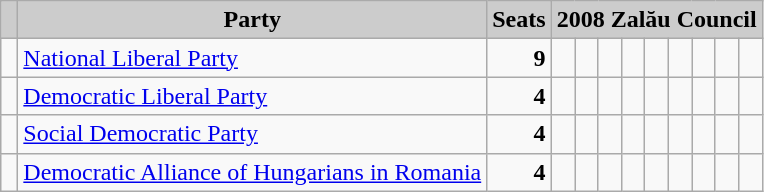<table class="wikitable">
<tr>
<th style="background: #ccc;"> </th>
<th style="background: #ccc;">Party</th>
<th style="background: #ccc;">Seats</th>
<th style="background: #ccc;" colspan=9>2008 Zalău Council</th>
</tr>
<tr>
<td>  </td>
<td><a href='#'>National Liberal Party</a></td>
<td style="text-align: right;"><strong>9</strong></td>
<td>  </td>
<td>  </td>
<td>  </td>
<td>  </td>
<td>  </td>
<td>  </td>
<td>  </td>
<td>  </td>
<td>  </td>
</tr>
<tr>
<td>  </td>
<td><a href='#'>Democratic Liberal Party</a></td>
<td style="text-align: right;"><strong>4</strong></td>
<td>  </td>
<td>  </td>
<td>  </td>
<td>  </td>
<td> </td>
<td> </td>
<td> </td>
<td> </td>
<td> </td>
</tr>
<tr>
<td>  </td>
<td><a href='#'>Social Democratic Party</a></td>
<td style="text-align: right;"><strong>4</strong></td>
<td>  </td>
<td>  </td>
<td>  </td>
<td>  </td>
<td> </td>
<td> </td>
<td> </td>
<td> </td>
<td> </td>
</tr>
<tr>
<td>  </td>
<td><a href='#'>Democratic Alliance of Hungarians in Romania</a></td>
<td style="text-align: right;"><strong>4</strong></td>
<td>  </td>
<td>  </td>
<td>  </td>
<td>  </td>
<td> </td>
<td> </td>
<td> </td>
<td> </td>
<td> </td>
</tr>
</table>
